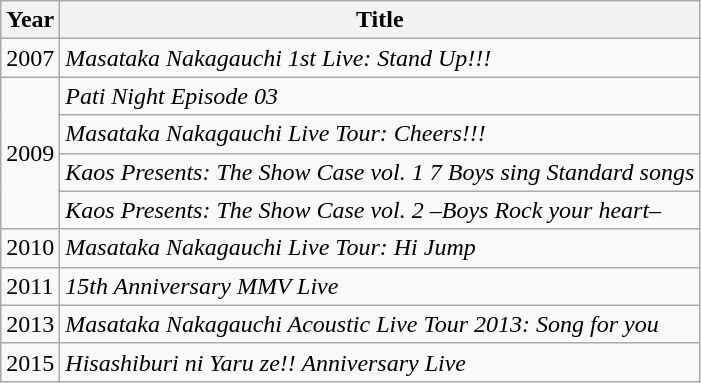<table class="wikitable">
<tr>
<th>Year</th>
<th>Title</th>
</tr>
<tr>
<td>2007</td>
<td><em>Masataka Nakagauchi 1st Live: Stand Up!!!</em></td>
</tr>
<tr>
<td rowspan="4">2009</td>
<td><em>Pati Night Episode 03</em></td>
</tr>
<tr>
<td><em>Masataka Nakagauchi Live Tour: Cheers!!!</em></td>
</tr>
<tr>
<td><em>Kaos Presents: The Show Case vol. 1 7 Boys sing Standard songs</em></td>
</tr>
<tr>
<td><em>Kaos Presents: The Show Case vol. 2 –Boys Rock your heart–</em></td>
</tr>
<tr>
<td>2010</td>
<td><em>Masataka Nakagauchi Live Tour: Hi Jump</em></td>
</tr>
<tr>
<td>2011</td>
<td><em>15th Anniversary MMV Live</em></td>
</tr>
<tr>
<td>2013</td>
<td><em>Masataka Nakagauchi Acoustic Live Tour 2013: Song for you</em></td>
</tr>
<tr>
<td>2015</td>
<td><em>Hisashiburi ni Yaru ze!! Anniversary Live</em></td>
</tr>
</table>
